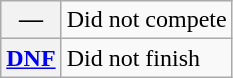<table class="wikitable">
<tr>
<th scope="row">—</th>
<td>Did not compete</td>
</tr>
<tr>
<th scope="row"><a href='#'>DNF</a></th>
<td>Did not finish</td>
</tr>
</table>
